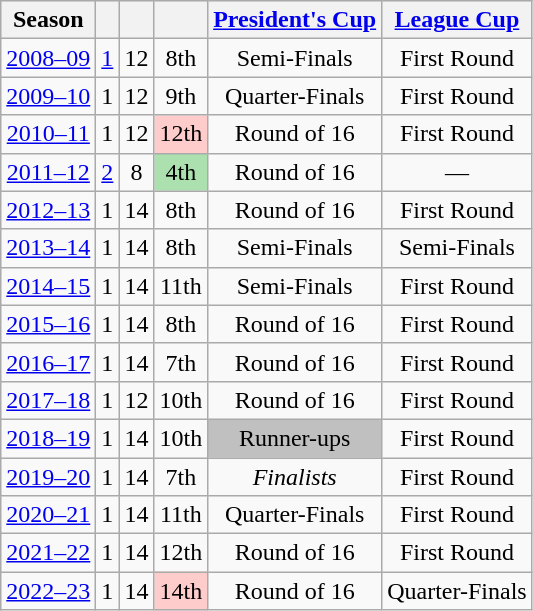<table class="wikitable" style="text-align:center">
<tr bgcolor="#efefef">
<th>Season</th>
<th></th>
<th></th>
<th></th>
<th><a href='#'>President's Cup</a></th>
<th><a href='#'>League Cup</a></th>
</tr>
<tr>
<td><a href='#'>2008–09</a></td>
<td><a href='#'>1</a></td>
<td>12</td>
<td>8th</td>
<td>Semi-Finals</td>
<td>First Round</td>
</tr>
<tr>
<td><a href='#'>2009–10</a></td>
<td>1</td>
<td>12</td>
<td>9th</td>
<td>Quarter-Finals</td>
<td>First Round</td>
</tr>
<tr>
<td><a href='#'>2010–11</a></td>
<td>1</td>
<td>12</td>
<td bgcolor="#FFCCCC">12th</td>
<td>Round of 16</td>
<td>First Round</td>
</tr>
<tr>
<td><a href='#'>2011–12</a></td>
<td><a href='#'>2</a></td>
<td>8</td>
<td bgcolor="#ACE1AF">4th</td>
<td>Round of 16</td>
<td>—</td>
</tr>
<tr>
<td><a href='#'>2012–13</a></td>
<td>1</td>
<td>14</td>
<td>8th</td>
<td>Round of 16</td>
<td>First Round</td>
</tr>
<tr>
<td><a href='#'>2013–14</a></td>
<td>1</td>
<td>14</td>
<td>8th</td>
<td>Semi-Finals</td>
<td>Semi-Finals</td>
</tr>
<tr>
<td><a href='#'>2014–15</a></td>
<td>1</td>
<td>14</td>
<td>11th</td>
<td>Semi-Finals</td>
<td>First Round</td>
</tr>
<tr>
<td><a href='#'>2015–16</a></td>
<td>1</td>
<td>14</td>
<td>8th</td>
<td>Round of 16</td>
<td>First Round</td>
</tr>
<tr>
<td><a href='#'>2016–17</a></td>
<td>1</td>
<td>14</td>
<td>7th</td>
<td>Round of 16</td>
<td>First Round</td>
</tr>
<tr>
<td><a href='#'>2017–18</a></td>
<td>1</td>
<td>12</td>
<td>10th</td>
<td>Round of 16</td>
<td>First Round</td>
</tr>
<tr>
<td><a href='#'>2018–19</a></td>
<td>1</td>
<td>14</td>
<td>10th</td>
<td bgcolor=Silver>Runner-ups</td>
<td>First Round</td>
</tr>
<tr>
<td><a href='#'>2019–20</a></td>
<td>1</td>
<td>14</td>
<td>7th</td>
<td><em>Finalists</em></td>
<td>First Round</td>
</tr>
<tr>
<td><a href='#'>2020–21</a></td>
<td>1</td>
<td>14</td>
<td>11th</td>
<td>Quarter-Finals</td>
<td>First Round</td>
</tr>
<tr>
<td><a href='#'>2021–22</a></td>
<td>1</td>
<td>14</td>
<td>12th</td>
<td>Round of 16</td>
<td>First Round</td>
</tr>
<tr>
<td><a href='#'>2022–23</a></td>
<td>1</td>
<td>14</td>
<td bgcolor="#FFCCCC">14th</td>
<td>Round of 16</td>
<td>Quarter-Finals</td>
</tr>
</table>
